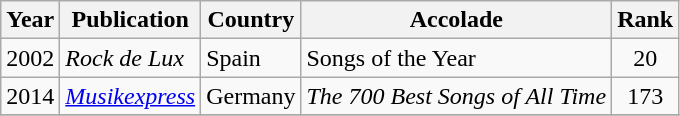<table class="wikitable">
<tr>
<th>Year</th>
<th>Publication</th>
<th>Country</th>
<th>Accolade</th>
<th>Rank</th>
</tr>
<tr>
<td>2002</td>
<td><em>Rock de Lux</em></td>
<td>Spain</td>
<td>Songs of the Year</td>
<td style="text-align:center;">20</td>
</tr>
<tr>
<td>2014</td>
<td><em><a href='#'>Musikexpress</a></em></td>
<td>Germany</td>
<td><em>The 700 Best Songs of All Time</em></td>
<td style="text-align:center;">173</td>
</tr>
<tr>
</tr>
</table>
